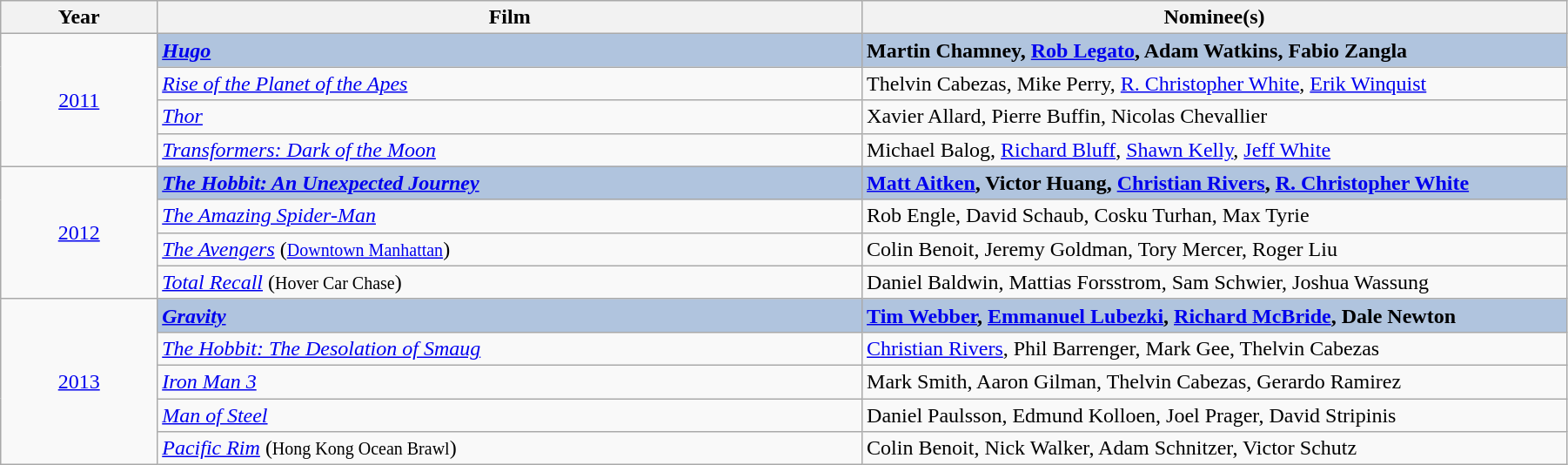<table class="wikitable" width="95%" cellpadding="5">
<tr>
<th width="10%">Year</th>
<th width="45%">Film</th>
<th width="50%">Nominee(s)</th>
</tr>
<tr>
<td rowspan="4" style="text-align:center;"><a href='#'>2011</a><br></td>
<td style="background:#B0C4DE;"><strong><em><a href='#'>Hugo</a></em></strong></td>
<td style="background:#B0C4DE;"><strong>Martin Chamney, <a href='#'>Rob Legato</a>, Adam Watkins, Fabio Zangla</strong></td>
</tr>
<tr>
<td><em><a href='#'>Rise of the Planet of the Apes</a></em></td>
<td>Thelvin Cabezas, Mike Perry, <a href='#'>R. Christopher White</a>, <a href='#'>Erik Winquist</a></td>
</tr>
<tr>
<td><em><a href='#'>Thor</a></em></td>
<td>Xavier Allard, Pierre Buffin, Nicolas Chevallier</td>
</tr>
<tr>
<td><em><a href='#'>Transformers: Dark of the Moon</a></em></td>
<td>Michael Balog, <a href='#'>Richard Bluff</a>, <a href='#'>Shawn Kelly</a>, <a href='#'>Jeff White</a></td>
</tr>
<tr>
<td rowspan="4" style="text-align:center;"><a href='#'>2012</a><br></td>
<td style="background:#B0C4DE;"><strong><em><a href='#'>The Hobbit: An Unexpected Journey</a></em></strong></td>
<td style="background:#B0C4DE;"><strong><a href='#'>Matt Aitken</a>, Victor Huang, <a href='#'>Christian Rivers</a>, <a href='#'>R. Christopher White</a></strong></td>
</tr>
<tr>
<td><em><a href='#'>The Amazing Spider-Man</a></em></td>
<td>Rob Engle, David Schaub, Cosku Turhan, Max Tyrie</td>
</tr>
<tr>
<td><em><a href='#'>The Avengers</a></em> (<small><a href='#'>Downtown Manhattan</a></small>)</td>
<td>Colin Benoit, Jeremy Goldman, Tory Mercer, Roger Liu</td>
</tr>
<tr>
<td><em><a href='#'>Total Recall</a></em> (<small>Hover Car Chase</small>)</td>
<td>Daniel Baldwin, Mattias Forsstrom, Sam Schwier, Joshua Wassung</td>
</tr>
<tr>
<td rowspan="5" style="text-align:center;"><a href='#'>2013</a><br></td>
<td style="background:#B0C4DE;"><strong><em><a href='#'>Gravity</a></em></strong></td>
<td style="background:#B0C4DE;"><strong><a href='#'>Tim Webber</a>, <a href='#'>Emmanuel Lubezki</a>, <a href='#'>Richard McBride</a>, Dale Newton</strong></td>
</tr>
<tr>
<td><em><a href='#'>The Hobbit: The Desolation of Smaug</a></em></td>
<td><a href='#'>Christian Rivers</a>, Phil Barrenger, Mark Gee, Thelvin Cabezas</td>
</tr>
<tr>
<td><em><a href='#'>Iron Man 3</a></em></td>
<td>Mark Smith, Aaron Gilman, Thelvin Cabezas, Gerardo Ramirez</td>
</tr>
<tr>
<td><em><a href='#'>Man of Steel</a></em></td>
<td>Daniel Paulsson, Edmund Kolloen, Joel Prager, David Stripinis</td>
</tr>
<tr>
<td><em><a href='#'>Pacific Rim</a></em> (<small>Hong Kong Ocean Brawl</small>)</td>
<td>Colin Benoit, Nick Walker, Adam Schnitzer, Victor Schutz</td>
</tr>
</table>
